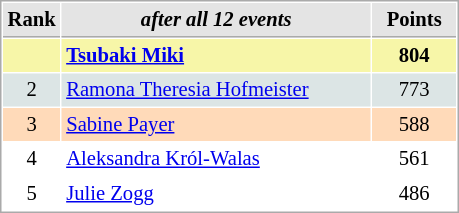<table cellspacing="1" cellpadding="3" style="border:1px solid #AAAAAA;font-size:86%">
<tr style="background-color: #E4E4E4;">
<th style="border-bottom:1px solid #AAAAAA; width: 10px;">Rank</th>
<th style="border-bottom:1px solid #AAAAAA; width: 200px;"><em>after all 12 events</em></th>
<th style="border-bottom:1px solid #AAAAAA; width: 50px;">Points</th>
</tr>
<tr style="background:#f7f6a8;">
<td align=center></td>
<td><strong> <a href='#'>Tsubaki Miki</a></strong></td>
<td align=center><strong>804</strong></td>
</tr>
<tr style="background:#dce5e5;">
<td align=center>2</td>
<td> <a href='#'>Ramona Theresia Hofmeister</a></td>
<td align=center>773</td>
</tr>
<tr style="background:#ffdab9;">
<td align=center>3</td>
<td> <a href='#'>Sabine Payer</a></td>
<td align=center>588</td>
</tr>
<tr>
<td align=center>4</td>
<td> <a href='#'>Aleksandra Król-Walas</a></td>
<td align=center>561</td>
</tr>
<tr>
<td align=center>5</td>
<td> <a href='#'>Julie Zogg</a></td>
<td align=center>486</td>
</tr>
</table>
